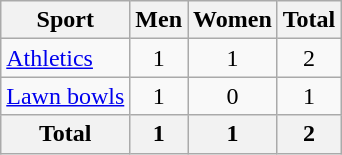<table class="wikitable sortable" style="text-align:center;">
<tr>
<th>Sport</th>
<th>Men</th>
<th>Women</th>
<th>Total</th>
</tr>
<tr>
<td align=left> <a href='#'>Athletics</a></td>
<td>1</td>
<td>1</td>
<td>2</td>
</tr>
<tr>
<td align=left> <a href='#'>Lawn bowls</a></td>
<td>1</td>
<td>0</td>
<td>1</td>
</tr>
<tr>
<th>Total</th>
<th>1</th>
<th>1</th>
<th>2</th>
</tr>
</table>
